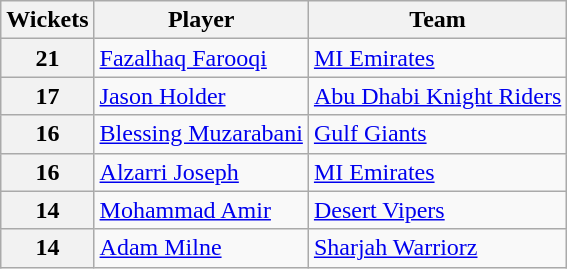<table class="wikitable">
<tr>
<th>Wickets</th>
<th>Player</th>
<th>Team</th>
</tr>
<tr>
<th>21</th>
<td><a href='#'>Fazalhaq Farooqi</a></td>
<td><a href='#'>MI Emirates</a></td>
</tr>
<tr>
<th>17</th>
<td><a href='#'>Jason Holder</a></td>
<td><a href='#'>Abu Dhabi Knight Riders</a></td>
</tr>
<tr>
<th>16</th>
<td><a href='#'>Blessing Muzarabani</a></td>
<td><a href='#'>Gulf Giants</a></td>
</tr>
<tr>
<th>16</th>
<td><a href='#'>Alzarri Joseph</a></td>
<td><a href='#'>MI Emirates</a></td>
</tr>
<tr>
<th>14</th>
<td><a href='#'>Mohammad Amir</a></td>
<td><a href='#'>Desert Vipers</a></td>
</tr>
<tr>
<th>14</th>
<td><a href='#'>Adam Milne</a></td>
<td><a href='#'>Sharjah Warriorz</a></td>
</tr>
</table>
